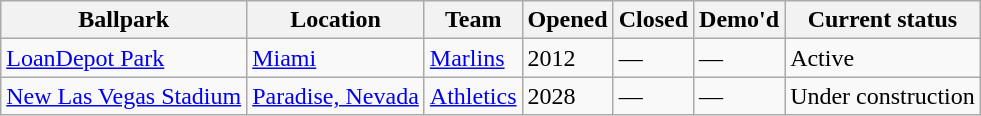<table class="wikitable">
<tr>
<th>Ballpark</th>
<th>Location</th>
<th>Team</th>
<th>Opened</th>
<th>Closed</th>
<th>Demo'd</th>
<th>Current status</th>
</tr>
<tr>
<td><a href='#'>LoanDepot Park</a> </td>
<td><a href='#'>Miami</a></td>
<td><a href='#'>Marlins</a></td>
<td>2012</td>
<td>—</td>
<td>—</td>
<td>Active</td>
</tr>
<tr>
<td><a href='#'>New Las Vegas Stadium</a> </td>
<td><a href='#'>Paradise, Nevada</a></td>
<td><a href='#'>Athletics</a></td>
<td>2028</td>
<td>—</td>
<td>—</td>
<td>Under construction</td>
</tr>
</table>
